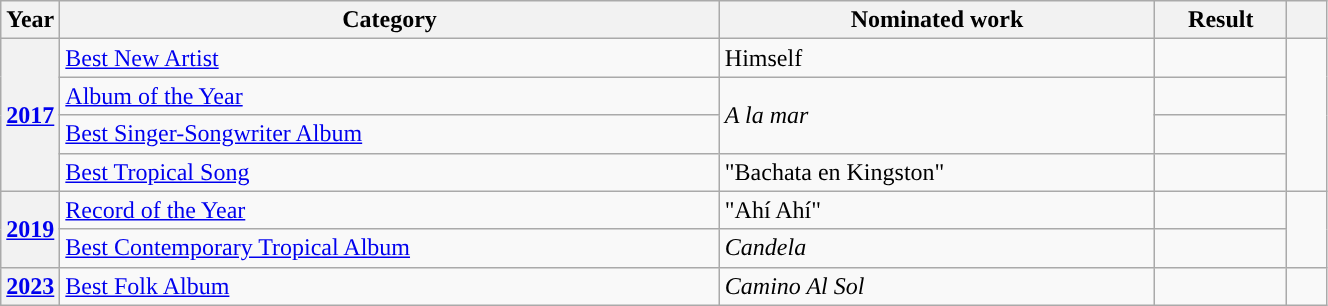<table class="wikitable plainrowheaders" style="width:70%;">
<tr>
<th scope="col" style="width:4%;">Year</th>
<th scope="col" style="width:50%;">Category</th>
<th scope="col" style="width:33%;">Nominated work</th>
<th scope="col" style="width:10%;">Result</th>
<th scope="col" style="width:4%;"></th>
</tr>
<tr>
<th scope="row" rowspan="4"><a href='#'>2017</a></th>
<td><a href='#'>Best New Artist</a></td>
<td>Himself</td>
<td></td>
<td style="text-align:center;" rowspan="4"></td>
</tr>
<tr>
<td><a href='#'>Album of the Year</a></td>
<td rowspan="2"><em>A la mar</em></td>
<td></td>
</tr>
<tr>
<td><a href='#'>Best Singer-Songwriter Album</a></td>
<td></td>
</tr>
<tr>
<td><a href='#'>Best Tropical Song</a></td>
<td>"Bachata en Kingston"</td>
<td></td>
</tr>
<tr>
<th scope="row" rowspan="2"><a href='#'>2019</a></th>
<td><a href='#'>Record of the Year</a></td>
<td>"Ahí Ahí"</td>
<td></td>
<td style="text-align:center;" rowspan="2"></td>
</tr>
<tr>
<td><a href='#'>Best Contemporary Tropical Album</a></td>
<td><em>Candela</em></td>
<td></td>
</tr>
<tr>
<th><a href='#'>2023</a></th>
<td><a href='#'>Best Folk Album</a></td>
<td><em>Camino Al Sol</em></td>
<td></td>
<td></td>
</tr>
</table>
